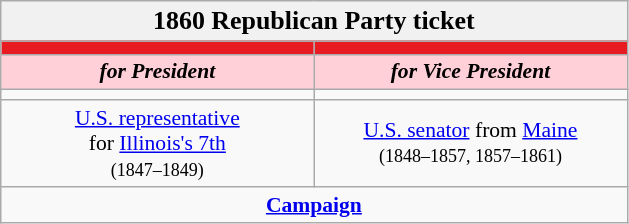<table class="wikitable" style="font-size:90%; text-align:center;">
<tr>
<th style="background:#f1f1f1;" colspan="30"><big>1860 Republican Party ticket</big></th>
</tr>
<tr>
<th style="width:3em; font-size:135%; background:#E81B23; width:200px;"><a href='#'></a></th>
<th style="width:3em; font-size:135%; background:#E81B23; width:200px;"><a href='#'></a></th>
</tr>
<tr style="color:#000; font-size:100%; background:#FFD0D7;">
<td style="width:3em; width:200px;"><strong><em>for President</em></strong></td>
<td style="width:3em; width:200px;"><strong><em>for Vice President</em></strong></td>
</tr>
<tr>
<td></td>
<td></td>
</tr>
<tr>
<td><a href='#'>U.S. representative</a><br>for <a href='#'>Illinois's 7th</a><br><small>(1847–1849)</small></td>
<td><a href='#'>U.S. senator</a> from <a href='#'>Maine</a><br><small>(1848–1857, 1857–1861)</small></td>
</tr>
<tr>
<td colspan="2"><a href='#'><strong>Campaign</strong></a></td>
</tr>
</table>
